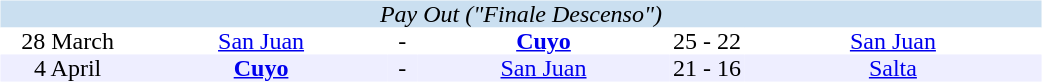<table width=700>
<tr>
<td width=700 valign="top"><br><table border=0 cellspacing=0 cellpadding=0 style="font-size: 100%; border-collapse: collapse;" width=100%>
<tr bgcolor="#CADFF0">
<td style="font-size:100%"; align="center" colspan="6"><em>Pay Out ("Finale Descenso")</em></td>
</tr>
<tr align=center bgcolor=#FFFFFF>
<td width=90>28 March</td>
<td width=170><a href='#'>San Juan</a></td>
<td width=20>-</td>
<td width=170><strong><a href='#'>Cuyo</a></strong></td>
<td width=50>25 - 22</td>
<td width=200><a href='#'>San Juan</a></td>
</tr>
<tr align=center bgcolor=#EEEEFF>
<td width=90>4 April</td>
<td width=170><strong><a href='#'>Cuyo</a></strong></td>
<td width=20>-</td>
<td width=170><a href='#'>San Juan</a></td>
<td width=50>21 - 16</td>
<td width=200><a href='#'>Salta</a></td>
</tr>
</table>
</td>
</tr>
</table>
